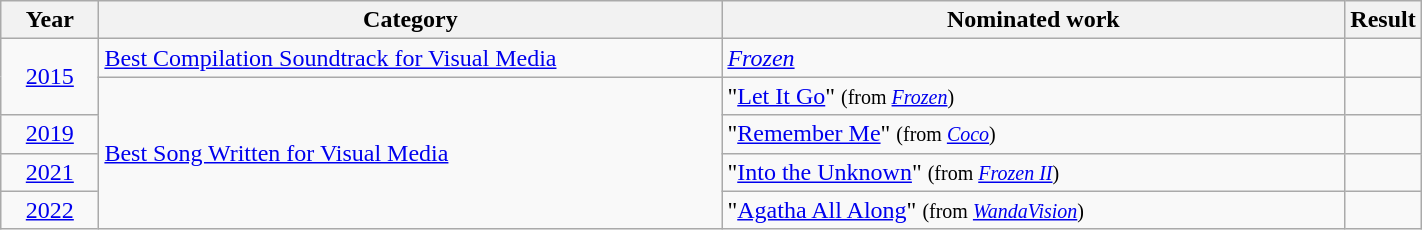<table class="wikitable sortable" width = 75%>
<tr>
<th width=7%>Year</th>
<th width=45%>Category</th>
<th width=45%>Nominated work</th>
<th width=8%>Result</th>
</tr>
<tr>
<td rowspan="2" style="text-align:center;"><a href='#'>2015</a></td>
<td><a href='#'>Best Compilation Soundtrack for Visual Media</a></td>
<td><em><a href='#'>Frozen</a></em></td>
<td></td>
</tr>
<tr>
<td rowspan="4"><a href='#'>Best Song Written for Visual Media</a></td>
<td>"<a href='#'>Let It Go</a>" <small>(from <em><a href='#'>Frozen</a></em>)</small></td>
<td></td>
</tr>
<tr>
<td style="text-align:center;"><a href='#'>2019</a></td>
<td>"<a href='#'>Remember Me</a>" <small>(from <em><a href='#'>Coco</a></em>)</small></td>
<td></td>
</tr>
<tr>
<td style="text-align:center;"><a href='#'>2021</a></td>
<td>"<a href='#'>Into the Unknown</a>" <small>(from <em><a href='#'>Frozen II</a></em>)</small></td>
<td></td>
</tr>
<tr>
<td style="text-align:center;"><a href='#'>2022</a></td>
<td>"<a href='#'>Agatha All Along</a>" <small>(from <em><a href='#'>WandaVision</a></em>)</small></td>
<td></td>
</tr>
</table>
